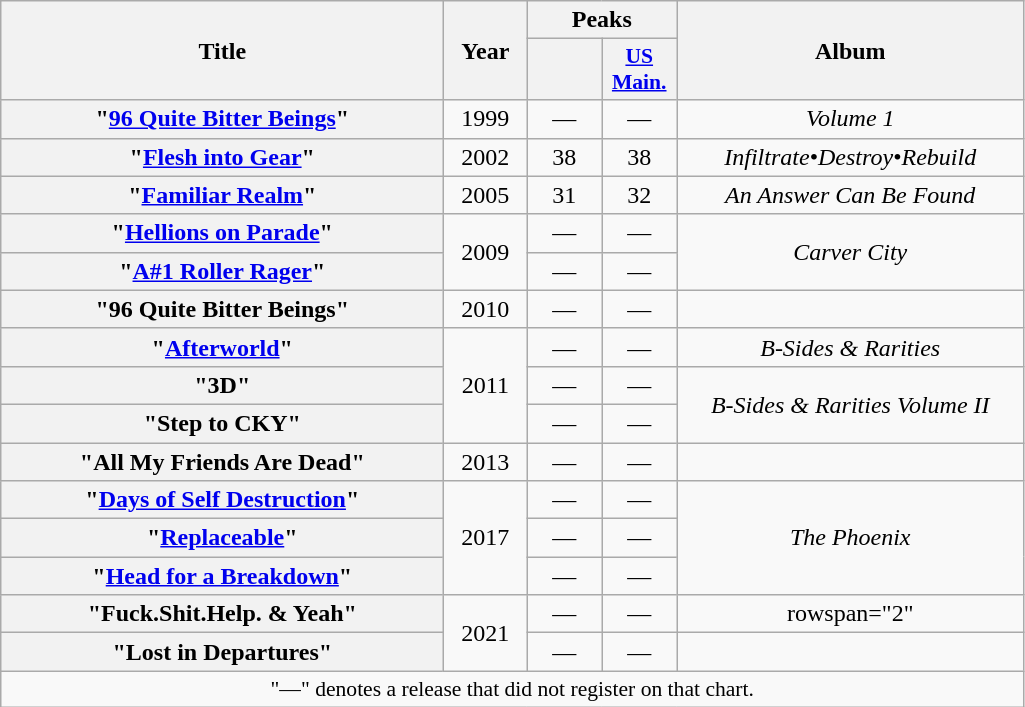<table class="wikitable plainrowheaders" style="text-align:center">
<tr>
<th scope="col" rowspan="2" style="width:18em">Title</th>
<th scope="col" rowspan="2" style="width:3em">Year</th>
<th scope="col" colspan="2">Peaks</th>
<th scope="col" rowspan="2" style="width:14em">Album</th>
</tr>
<tr>
<th scope="col" style="width:3em;font-size:90%;"><br></th>
<th scope="col" style="width:3em;font-size:90%;"><a href='#'>US<br>Main.</a><br></th>
</tr>
<tr>
<th scope="row">"<a href='#'>96 Quite Bitter Beings</a>"</th>
<td>1999</td>
<td>—</td>
<td>—</td>
<td><em>Volume 1</em></td>
</tr>
<tr>
<th scope="row">"<a href='#'>Flesh into Gear</a>"</th>
<td>2002</td>
<td>38</td>
<td>38</td>
<td><em>Infiltrate•Destroy•Rebuild</em></td>
</tr>
<tr>
<th scope="row">"<a href='#'>Familiar Realm</a>"</th>
<td>2005</td>
<td>31</td>
<td>32</td>
<td><em>An Answer Can Be Found</em></td>
</tr>
<tr>
<th scope="row">"<a href='#'>Hellions on Parade</a>"</th>
<td rowspan="2">2009</td>
<td>—</td>
<td>—</td>
<td rowspan="2"><em>Carver City</em></td>
</tr>
<tr>
<th scope="row">"<a href='#'>A#1 Roller Rager</a>"</th>
<td>—</td>
<td>—</td>
</tr>
<tr>
<th scope="row">"96 Quite Bitter Beings" </th>
<td>2010</td>
<td>—</td>
<td>—</td>
<td></td>
</tr>
<tr>
<th scope="row">"<a href='#'>Afterworld</a>"</th>
<td rowspan="3">2011</td>
<td>—</td>
<td>—</td>
<td><em>B-Sides & Rarities</em></td>
</tr>
<tr>
<th scope="row">"3D" </th>
<td>—</td>
<td>—</td>
<td rowspan="2"><em>B-Sides & Rarities Volume II</em></td>
</tr>
<tr>
<th scope="row">"Step to CKY" </th>
<td>—</td>
<td>—</td>
</tr>
<tr>
<th scope="row">"All My Friends Are Dead"<br></th>
<td>2013</td>
<td>—</td>
<td>—</td>
<td></td>
</tr>
<tr>
<th scope="row">"<a href='#'>Days of Self Destruction</a>"</th>
<td rowspan="3">2017</td>
<td>—</td>
<td>—</td>
<td rowspan="3"><em>The Phoenix</em></td>
</tr>
<tr>
<th scope="row">"<a href='#'>Replaceable</a>"</th>
<td>—</td>
<td>—</td>
</tr>
<tr>
<th scope="row">"<a href='#'>Head for a Breakdown</a>"</th>
<td>—</td>
<td>—</td>
</tr>
<tr>
<th scope="row">"Fuck.Shit.Help. & Yeah"<br></th>
<td rowspan="2">2021</td>
<td>—</td>
<td>—</td>
<td>rowspan="2" </td>
</tr>
<tr>
<th scope="row">"Lost in Departures"<br></th>
<td>—</td>
<td>—</td>
</tr>
<tr>
<td colspan="5" style="font-size:90%">"—" denotes a release that did not register on that chart.</td>
</tr>
</table>
